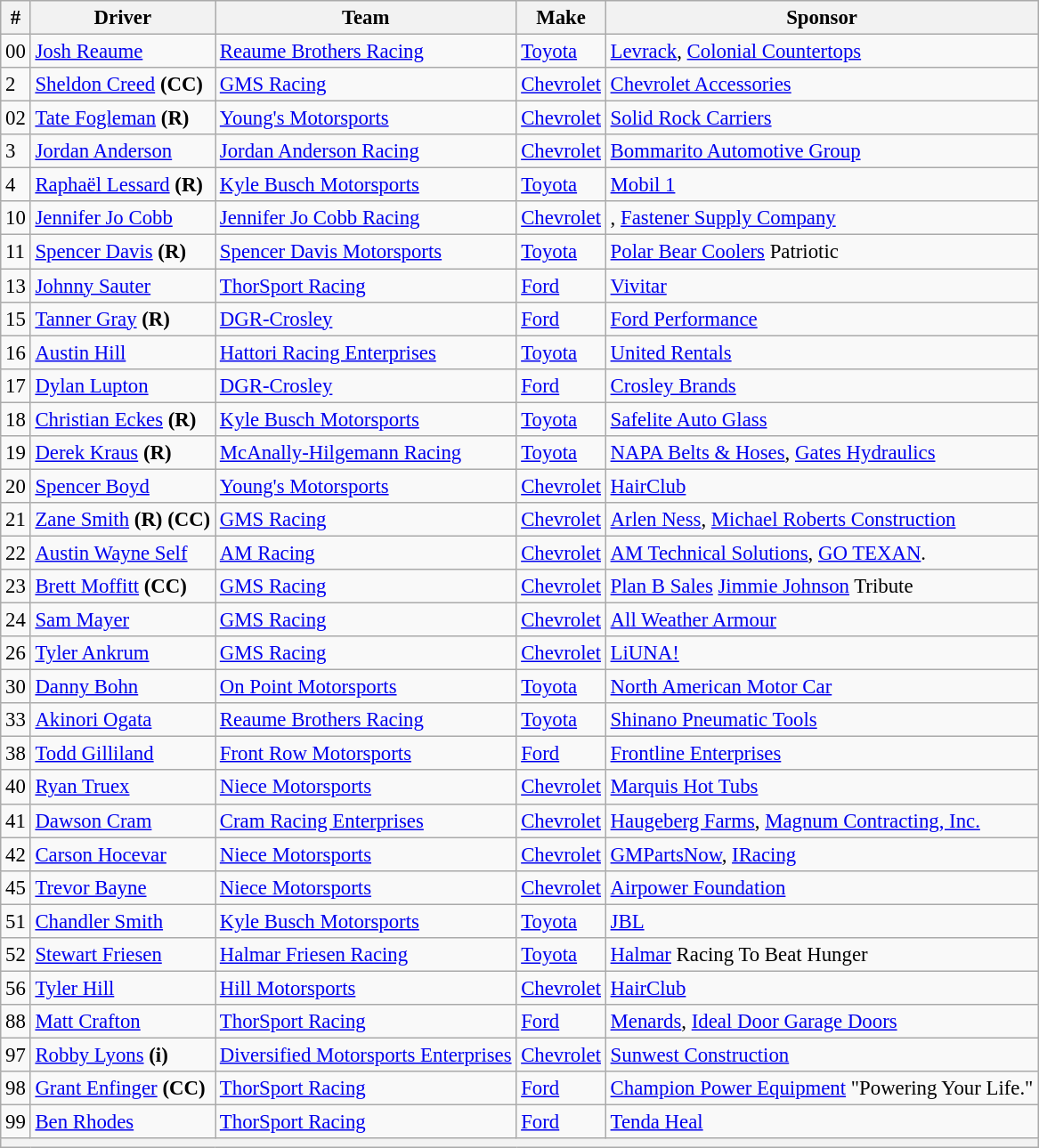<table class="wikitable" style="font-size:95%">
<tr>
<th>#</th>
<th>Driver</th>
<th>Team</th>
<th>Make</th>
<th>Sponsor</th>
</tr>
<tr>
<td>00</td>
<td><a href='#'>Josh Reaume</a></td>
<td><a href='#'>Reaume Brothers Racing</a></td>
<td><a href='#'>Toyota</a></td>
<td><a href='#'>Levrack</a>, <a href='#'>Colonial Countertops</a></td>
</tr>
<tr>
<td>2</td>
<td><a href='#'>Sheldon Creed</a> <strong>(CC)</strong></td>
<td><a href='#'>GMS Racing</a></td>
<td><a href='#'>Chevrolet</a></td>
<td><a href='#'>Chevrolet Accessories</a></td>
</tr>
<tr>
<td>02</td>
<td><a href='#'>Tate Fogleman</a> <strong>(R)</strong></td>
<td><a href='#'>Young's Motorsports</a></td>
<td><a href='#'>Chevrolet</a></td>
<td><a href='#'>Solid Rock Carriers</a></td>
</tr>
<tr>
<td>3</td>
<td><a href='#'>Jordan Anderson</a></td>
<td><a href='#'>Jordan Anderson Racing</a></td>
<td><a href='#'>Chevrolet</a></td>
<td><a href='#'>Bommarito Automotive Group</a></td>
</tr>
<tr>
<td>4</td>
<td><a href='#'>Raphaël Lessard</a> <strong>(R)</strong></td>
<td><a href='#'>Kyle Busch Motorsports</a></td>
<td><a href='#'>Toyota</a></td>
<td><a href='#'>Mobil 1</a></td>
</tr>
<tr>
<td>10</td>
<td><a href='#'>Jennifer Jo Cobb</a></td>
<td><a href='#'>Jennifer Jo Cobb Racing</a></td>
<td><a href='#'>Chevrolet</a></td>
<td>, <a href='#'>Fastener Supply Company</a></td>
</tr>
<tr>
<td>11</td>
<td><a href='#'>Spencer Davis</a> <strong>(R)</strong></td>
<td><a href='#'>Spencer Davis Motorsports</a></td>
<td><a href='#'>Toyota</a></td>
<td><a href='#'>Polar Bear Coolers</a> Patriotic</td>
</tr>
<tr>
<td>13</td>
<td><a href='#'>Johnny Sauter</a></td>
<td><a href='#'>ThorSport Racing</a></td>
<td><a href='#'>Ford</a></td>
<td><a href='#'>Vivitar</a></td>
</tr>
<tr>
<td>15</td>
<td><a href='#'>Tanner Gray</a> <strong>(R)</strong></td>
<td><a href='#'>DGR-Crosley</a></td>
<td><a href='#'>Ford</a></td>
<td><a href='#'>Ford Performance</a></td>
</tr>
<tr>
<td>16</td>
<td><a href='#'>Austin Hill</a></td>
<td><a href='#'>Hattori Racing Enterprises</a></td>
<td><a href='#'>Toyota</a></td>
<td><a href='#'>United Rentals</a></td>
</tr>
<tr>
<td>17</td>
<td><a href='#'>Dylan Lupton</a></td>
<td><a href='#'>DGR-Crosley</a></td>
<td><a href='#'>Ford</a></td>
<td><a href='#'>Crosley Brands</a></td>
</tr>
<tr>
<td>18</td>
<td><a href='#'>Christian Eckes</a> <strong>(R)</strong></td>
<td><a href='#'>Kyle Busch Motorsports</a></td>
<td><a href='#'>Toyota</a></td>
<td><a href='#'>Safelite Auto Glass</a></td>
</tr>
<tr>
<td>19</td>
<td><a href='#'>Derek Kraus</a> <strong>(R)</strong></td>
<td><a href='#'>McAnally-Hilgemann Racing</a></td>
<td><a href='#'>Toyota</a></td>
<td><a href='#'>NAPA Belts & Hoses</a>, <a href='#'>Gates Hydraulics</a></td>
</tr>
<tr>
<td>20</td>
<td><a href='#'>Spencer Boyd</a></td>
<td><a href='#'>Young's Motorsports</a></td>
<td><a href='#'>Chevrolet</a></td>
<td><a href='#'>HairClub</a></td>
</tr>
<tr>
<td>21</td>
<td><a href='#'>Zane Smith</a> <strong>(R)</strong> <strong>(CC)</strong></td>
<td><a href='#'>GMS Racing</a></td>
<td><a href='#'>Chevrolet</a></td>
<td><a href='#'>Arlen Ness</a>, <a href='#'>Michael Roberts Construction</a></td>
</tr>
<tr>
<td>22</td>
<td><a href='#'>Austin Wayne Self</a></td>
<td><a href='#'>AM Racing</a></td>
<td><a href='#'>Chevrolet</a></td>
<td><a href='#'>AM Technical Solutions</a>, <a href='#'>GO TEXAN</a>.</td>
</tr>
<tr>
<td>23</td>
<td><a href='#'>Brett Moffitt</a> <strong>(CC)</strong></td>
<td><a href='#'>GMS Racing</a></td>
<td><a href='#'>Chevrolet</a></td>
<td><a href='#'>Plan B Sales</a> <a href='#'>Jimmie Johnson</a> Tribute</td>
</tr>
<tr>
<td>24</td>
<td><a href='#'>Sam Mayer</a></td>
<td><a href='#'>GMS Racing</a></td>
<td><a href='#'>Chevrolet</a></td>
<td><a href='#'>All Weather Armour</a></td>
</tr>
<tr>
<td>26</td>
<td><a href='#'>Tyler Ankrum</a></td>
<td><a href='#'>GMS Racing</a></td>
<td><a href='#'>Chevrolet</a></td>
<td><a href='#'>LiUNA!</a></td>
</tr>
<tr>
<td>30</td>
<td><a href='#'>Danny Bohn</a></td>
<td><a href='#'>On Point Motorsports</a></td>
<td><a href='#'>Toyota</a></td>
<td><a href='#'>North American Motor Car</a></td>
</tr>
<tr>
<td>33</td>
<td><a href='#'>Akinori Ogata</a></td>
<td><a href='#'>Reaume Brothers Racing</a></td>
<td><a href='#'>Toyota</a></td>
<td><a href='#'>Shinano Pneumatic Tools</a></td>
</tr>
<tr>
<td>38</td>
<td><a href='#'>Todd Gilliland</a></td>
<td><a href='#'>Front Row Motorsports</a></td>
<td><a href='#'>Ford</a></td>
<td><a href='#'>Frontline Enterprises</a></td>
</tr>
<tr>
<td>40</td>
<td><a href='#'>Ryan Truex</a></td>
<td><a href='#'>Niece Motorsports</a></td>
<td><a href='#'>Chevrolet</a></td>
<td><a href='#'>Marquis Hot Tubs</a></td>
</tr>
<tr>
<td>41</td>
<td><a href='#'>Dawson Cram</a></td>
<td><a href='#'>Cram Racing Enterprises</a></td>
<td><a href='#'>Chevrolet</a></td>
<td><a href='#'>Haugeberg Farms</a>, <a href='#'>Magnum Contracting, Inc.</a></td>
</tr>
<tr>
<td>42</td>
<td><a href='#'>Carson Hocevar</a></td>
<td><a href='#'>Niece Motorsports</a></td>
<td><a href='#'>Chevrolet</a></td>
<td><a href='#'>GMPartsNow</a>, <a href='#'>IRacing</a></td>
</tr>
<tr>
<td>45</td>
<td><a href='#'>Trevor Bayne</a></td>
<td><a href='#'>Niece Motorsports</a></td>
<td><a href='#'>Chevrolet</a></td>
<td><a href='#'>Airpower Foundation</a></td>
</tr>
<tr>
<td>51</td>
<td><a href='#'>Chandler Smith</a></td>
<td><a href='#'>Kyle Busch Motorsports</a></td>
<td><a href='#'>Toyota</a></td>
<td><a href='#'>JBL</a></td>
</tr>
<tr>
<td>52</td>
<td><a href='#'>Stewart Friesen</a></td>
<td><a href='#'>Halmar Friesen Racing</a></td>
<td><a href='#'>Toyota</a></td>
<td><a href='#'>Halmar</a> Racing To Beat Hunger</td>
</tr>
<tr>
<td>56</td>
<td><a href='#'>Tyler Hill</a></td>
<td><a href='#'>Hill Motorsports</a></td>
<td><a href='#'>Chevrolet</a></td>
<td><a href='#'>HairClub</a></td>
</tr>
<tr>
<td>88</td>
<td><a href='#'>Matt Crafton</a></td>
<td><a href='#'>ThorSport Racing</a></td>
<td><a href='#'>Ford</a></td>
<td><a href='#'>Menards</a>, <a href='#'>Ideal Door Garage Doors</a></td>
</tr>
<tr>
<td>97</td>
<td><a href='#'>Robby Lyons</a> <strong>(i)</strong></td>
<td><a href='#'>Diversified Motorsports Enterprises</a></td>
<td><a href='#'>Chevrolet</a></td>
<td><a href='#'>Sunwest Construction</a></td>
</tr>
<tr>
<td>98</td>
<td><a href='#'>Grant Enfinger</a> <strong>(CC)</strong></td>
<td><a href='#'>ThorSport Racing</a></td>
<td><a href='#'>Ford</a></td>
<td><a href='#'>Champion Power Equipment</a> "Powering Your Life."</td>
</tr>
<tr>
<td>99</td>
<td><a href='#'>Ben Rhodes</a></td>
<td><a href='#'>ThorSport Racing</a></td>
<td><a href='#'>Ford</a></td>
<td><a href='#'>Tenda Heal</a></td>
</tr>
<tr>
<th colspan="5"></th>
</tr>
</table>
